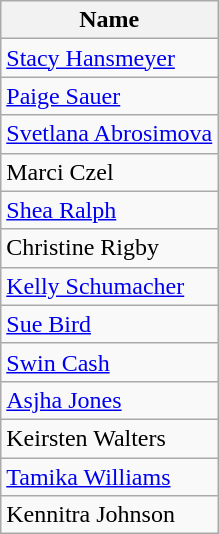<table class="wikitable">
<tr>
<th>Name</th>
</tr>
<tr>
<td><a href='#'>Stacy Hansmeyer</a></td>
</tr>
<tr>
<td><a href='#'>Paige Sauer</a></td>
</tr>
<tr>
<td><a href='#'>Svetlana Abrosimova</a></td>
</tr>
<tr>
<td>Marci Czel</td>
</tr>
<tr>
<td><a href='#'>Shea Ralph</a></td>
</tr>
<tr>
<td>Christine Rigby</td>
</tr>
<tr>
<td><a href='#'>Kelly Schumacher</a></td>
</tr>
<tr>
<td><a href='#'>Sue Bird</a></td>
</tr>
<tr>
<td><a href='#'>Swin Cash</a></td>
</tr>
<tr>
<td><a href='#'>Asjha Jones</a></td>
</tr>
<tr>
<td>Keirsten Walters</td>
</tr>
<tr>
<td><a href='#'>Tamika Williams</a></td>
</tr>
<tr>
<td>Kennitra Johnson</td>
</tr>
</table>
